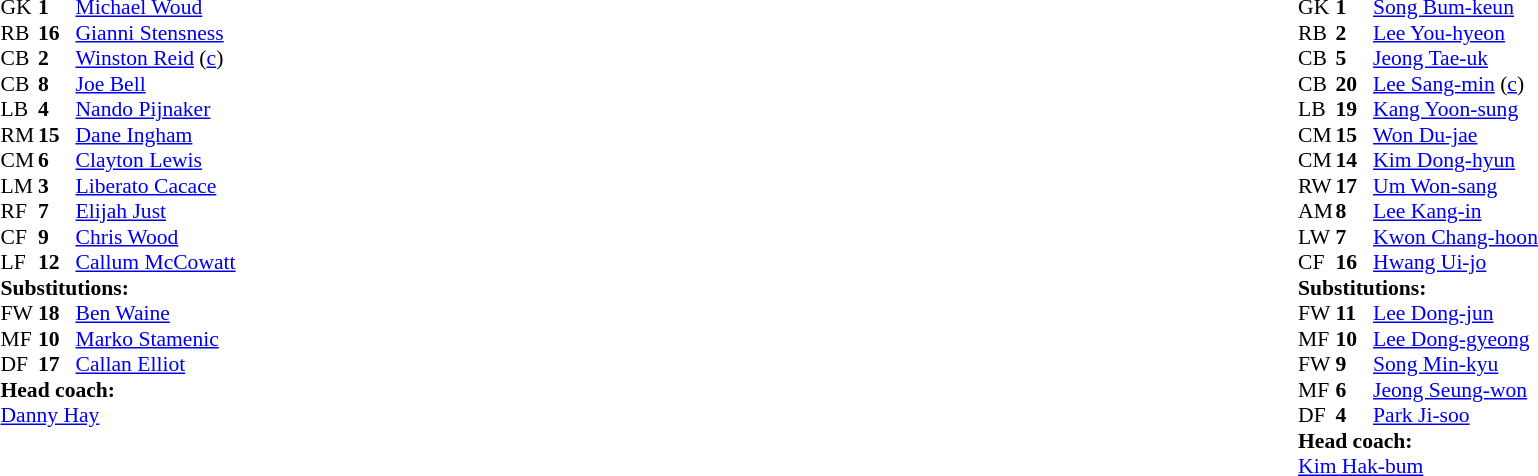<table width="100%">
<tr>
<td valign="top" width="40%"><br><table style="font-size:90%" cellspacing="0" cellpadding="0">
<tr>
<th width=25></th>
<th width=25></th>
</tr>
<tr>
<td>GK</td>
<td><strong>1</strong></td>
<td><a href='#'>Michael Woud</a></td>
</tr>
<tr>
<td>RB</td>
<td><strong>16</strong></td>
<td><a href='#'>Gianni Stensness</a></td>
</tr>
<tr>
<td>CB</td>
<td><strong>2</strong></td>
<td><a href='#'>Winston Reid</a> (<a href='#'>c</a>)</td>
</tr>
<tr>
<td>CB</td>
<td><strong>8</strong></td>
<td><a href='#'>Joe Bell</a></td>
</tr>
<tr>
<td>LB</td>
<td><strong>4</strong></td>
<td><a href='#'>Nando Pijnaker</a></td>
</tr>
<tr>
<td>RM</td>
<td><strong>15</strong></td>
<td><a href='#'>Dane Ingham</a></td>
</tr>
<tr>
<td>CM</td>
<td><strong>6</strong></td>
<td><a href='#'>Clayton Lewis</a></td>
<td></td>
<td></td>
</tr>
<tr>
<td>LM</td>
<td><strong>3</strong></td>
<td><a href='#'>Liberato Cacace</a></td>
</tr>
<tr>
<td>RF</td>
<td><strong>7</strong></td>
<td><a href='#'>Elijah Just</a></td>
<td></td>
<td></td>
</tr>
<tr>
<td>CF</td>
<td><strong>9</strong></td>
<td><a href='#'>Chris Wood</a></td>
</tr>
<tr>
<td>LF</td>
<td><strong>12</strong></td>
<td><a href='#'>Callum McCowatt</a></td>
<td></td>
<td></td>
</tr>
<tr>
<td colspan=3><strong>Substitutions:</strong></td>
</tr>
<tr>
<td>FW</td>
<td><strong>18</strong></td>
<td><a href='#'>Ben Waine</a></td>
<td></td>
<td></td>
</tr>
<tr>
<td>MF</td>
<td><strong>10</strong></td>
<td><a href='#'>Marko Stamenic</a></td>
<td></td>
<td></td>
</tr>
<tr>
<td>DF</td>
<td><strong>17</strong></td>
<td><a href='#'>Callan Elliot</a></td>
<td></td>
<td></td>
</tr>
<tr>
<td colspan=3><strong>Head coach:</strong></td>
</tr>
<tr>
<td colspan=3><a href='#'>Danny Hay</a></td>
</tr>
</table>
</td>
<td valign="top"></td>
<td valign="top" width="50%"><br><table style="font-size:90%; margin:auto" cellspacing="0" cellpadding="0">
<tr>
<th width=25></th>
<th width=25></th>
</tr>
<tr>
<td>GK</td>
<td><strong>1</strong></td>
<td><a href='#'>Song Bum-keun</a></td>
</tr>
<tr>
<td>RB</td>
<td><strong>2</strong></td>
<td><a href='#'>Lee You-hyeon</a></td>
</tr>
<tr>
<td>CB</td>
<td><strong>5</strong></td>
<td><a href='#'>Jeong Tae-uk</a></td>
</tr>
<tr>
<td>CB</td>
<td><strong>20</strong></td>
<td><a href='#'>Lee Sang-min</a> (<a href='#'>c</a>)</td>
</tr>
<tr>
<td>LB</td>
<td><strong>19</strong></td>
<td><a href='#'>Kang Yoon-sung</a></td>
<td></td>
<td></td>
</tr>
<tr>
<td>CM</td>
<td><strong>15</strong></td>
<td><a href='#'>Won Du-jae</a></td>
</tr>
<tr>
<td>CM</td>
<td><strong>14</strong></td>
<td><a href='#'>Kim Dong-hyun</a></td>
<td></td>
<td></td>
</tr>
<tr>
<td>RW</td>
<td><strong>17</strong></td>
<td><a href='#'>Um Won-sang</a></td>
<td></td>
<td></td>
</tr>
<tr>
<td>AM</td>
<td><strong>8</strong></td>
<td><a href='#'>Lee Kang-in</a></td>
<td></td>
<td></td>
</tr>
<tr>
<td>LW</td>
<td><strong>7</strong></td>
<td><a href='#'>Kwon Chang-hoon</a></td>
<td></td>
<td></td>
</tr>
<tr>
<td>CF</td>
<td><strong>16</strong></td>
<td><a href='#'>Hwang Ui-jo</a></td>
</tr>
<tr>
<td colspan=3><strong>Substitutions:</strong></td>
</tr>
<tr>
<td>FW</td>
<td><strong>11</strong></td>
<td><a href='#'>Lee Dong-jun</a></td>
<td></td>
<td></td>
</tr>
<tr>
<td>MF</td>
<td><strong>10</strong></td>
<td><a href='#'>Lee Dong-gyeong</a></td>
<td></td>
<td></td>
</tr>
<tr>
<td>FW</td>
<td><strong>9</strong></td>
<td><a href='#'>Song Min-kyu</a></td>
<td></td>
<td></td>
</tr>
<tr>
<td>MF</td>
<td><strong>6</strong></td>
<td><a href='#'>Jeong Seung-won</a></td>
<td></td>
<td></td>
</tr>
<tr>
<td>DF</td>
<td><strong>4</strong></td>
<td><a href='#'>Park Ji-soo</a></td>
<td></td>
<td></td>
</tr>
<tr>
<td colspan=3><strong>Head coach:</strong></td>
</tr>
<tr>
<td colspan=3><a href='#'>Kim Hak-bum</a></td>
</tr>
</table>
</td>
</tr>
</table>
